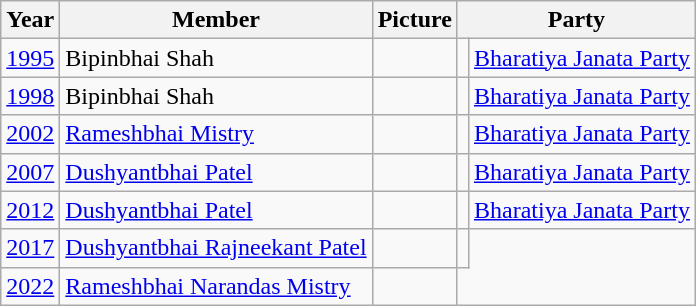<table class="wikitable sortable">
<tr>
<th>Year</th>
<th>Member</th>
<th>Picture</th>
<th colspan="2">Party</th>
</tr>
<tr>
<td><a href='#'>1995</a></td>
<td>Bipinbhai Shah</td>
<td></td>
<td></td>
<td><a href='#'>Bharatiya Janata Party</a></td>
</tr>
<tr>
<td><a href='#'>1998</a></td>
<td>Bipinbhai Shah</td>
<td></td>
<td></td>
<td><a href='#'>Bharatiya Janata Party</a></td>
</tr>
<tr>
<td><a href='#'>2002</a></td>
<td><a href='#'>Rameshbhai Mistry</a></td>
<td></td>
<td></td>
<td><a href='#'>Bharatiya Janata Party</a></td>
</tr>
<tr>
<td><a href='#'>2007</a></td>
<td><a href='#'>Dushyantbhai Patel</a></td>
<td></td>
<td></td>
<td><a href='#'>Bharatiya Janata Party</a></td>
</tr>
<tr>
<td><a href='#'>2012</a></td>
<td><a href='#'>Dushyantbhai Patel</a></td>
<td></td>
<td></td>
<td><a href='#'>Bharatiya Janata Party</a></td>
</tr>
<tr>
<td><a href='#'>2017</a></td>
<td><a href='#'>Dushyantbhai Rajneekant Patel</a></td>
<td></td>
<td></td>
</tr>
<tr>
<td><a href='#'>2022</a></td>
<td><a href='#'>Rameshbhai Narandas Mistry</a></td>
<td></td>
</tr>
</table>
